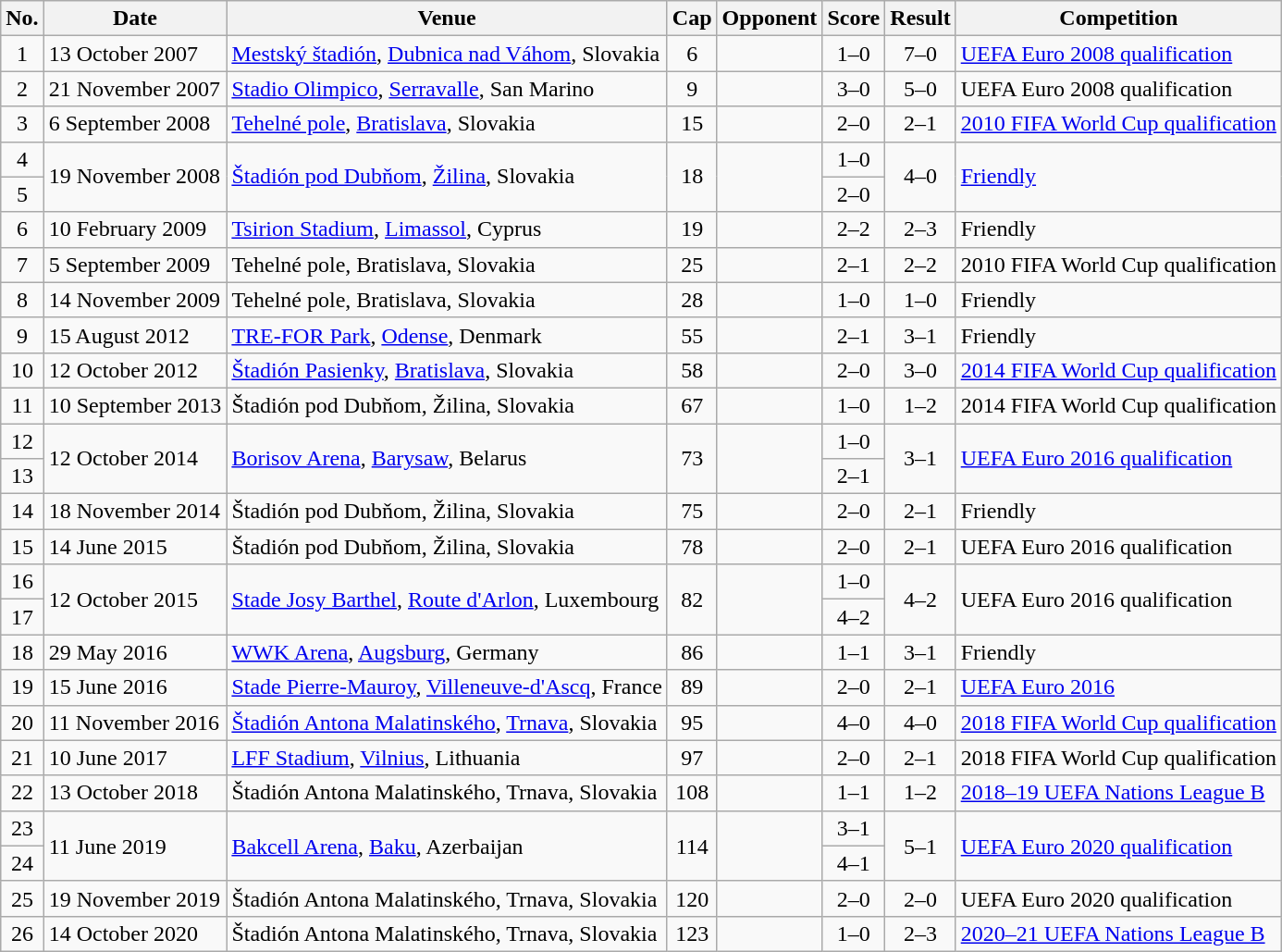<table class="wikitable sortable">
<tr>
<th scope="col">No.</th>
<th scope="col" data-sort-type="date">Date</th>
<th scope="col">Venue</th>
<th scope="col">Cap</th>
<th scope="col">Opponent</th>
<th scope="col">Score</th>
<th scope="col">Result</th>
<th scope="col">Competition</th>
</tr>
<tr>
<td align="center">1</td>
<td>13 October 2007</td>
<td><a href='#'>Mestský štadión</a>, <a href='#'>Dubnica nad Váhom</a>, Slovakia</td>
<td align="center">6</td>
<td></td>
<td align="center">1–0</td>
<td align="center">7–0</td>
<td><a href='#'>UEFA Euro 2008 qualification</a></td>
</tr>
<tr>
<td align="center">2</td>
<td>21 November 2007</td>
<td><a href='#'>Stadio Olimpico</a>, <a href='#'>Serravalle</a>, San Marino</td>
<td align="center">9</td>
<td></td>
<td align="center">3–0</td>
<td align="center">5–0</td>
<td>UEFA Euro 2008 qualification</td>
</tr>
<tr>
<td align="center">3</td>
<td>6 September 2008</td>
<td><a href='#'>Tehelné pole</a>, <a href='#'>Bratislava</a>, Slovakia</td>
<td align="center">15</td>
<td></td>
<td align="center">2–0</td>
<td align="center">2–1</td>
<td><a href='#'>2010 FIFA World Cup qualification</a></td>
</tr>
<tr>
<td align="center">4</td>
<td rowspan="2">19 November 2008</td>
<td rowspan="2"><a href='#'>Štadión pod Dubňom</a>, <a href='#'>Žilina</a>, Slovakia</td>
<td rowspan="2" align="center">18</td>
<td rowspan="2"></td>
<td align="center">1–0</td>
<td rowspan="2" style="text-align:center">4–0</td>
<td rowspan="2"><a href='#'>Friendly</a></td>
</tr>
<tr>
<td align="center">5</td>
<td align="center">2–0</td>
</tr>
<tr>
<td align="center">6</td>
<td>10 February 2009</td>
<td><a href='#'>Tsirion Stadium</a>, <a href='#'>Limassol</a>, Cyprus</td>
<td align="center">19</td>
<td></td>
<td align="center">2–2</td>
<td align="center">2–3</td>
<td>Friendly</td>
</tr>
<tr>
<td align="center">7</td>
<td>5 September 2009</td>
<td>Tehelné pole, Bratislava, Slovakia</td>
<td align="center">25</td>
<td></td>
<td align="center">2–1</td>
<td align="center">2–2</td>
<td>2010 FIFA World Cup qualification</td>
</tr>
<tr>
<td align="center">8</td>
<td>14 November 2009</td>
<td>Tehelné pole, Bratislava, Slovakia</td>
<td align="center">28</td>
<td></td>
<td align="center">1–0</td>
<td align="center">1–0</td>
<td>Friendly</td>
</tr>
<tr>
<td align="center">9</td>
<td>15 August 2012</td>
<td><a href='#'>TRE-FOR Park</a>, <a href='#'>Odense</a>, Denmark</td>
<td align="center">55</td>
<td></td>
<td align="center">2–1</td>
<td align="center">3–1</td>
<td>Friendly</td>
</tr>
<tr>
<td align="center">10</td>
<td>12 October 2012</td>
<td><a href='#'>Štadión Pasienky</a>, <a href='#'>Bratislava</a>, Slovakia</td>
<td align="center">58</td>
<td></td>
<td align="center">2–0</td>
<td align="center">3–0</td>
<td><a href='#'>2014 FIFA World Cup qualification</a></td>
</tr>
<tr>
<td align="center">11</td>
<td>10 September 2013</td>
<td>Štadión pod Dubňom, Žilina, Slovakia</td>
<td align="center">67</td>
<td></td>
<td align="center">1–0</td>
<td align="center">1–2</td>
<td>2014 FIFA World Cup qualification</td>
</tr>
<tr>
<td align="center">12</td>
<td rowspan="2">12 October 2014</td>
<td rowspan="2"><a href='#'>Borisov Arena</a>, <a href='#'>Barysaw</a>, Belarus</td>
<td rowspan="2" align="center">73</td>
<td rowspan="2"></td>
<td align="center">1–0</td>
<td rowspan="2" style="text-align:center">3–1</td>
<td rowspan="2"><a href='#'>UEFA Euro 2016 qualification</a></td>
</tr>
<tr>
<td align="center">13</td>
<td align="center">2–1</td>
</tr>
<tr>
<td align="center">14</td>
<td>18 November 2014</td>
<td>Štadión pod Dubňom, Žilina, Slovakia</td>
<td align="center">75</td>
<td></td>
<td align="center">2–0</td>
<td align="center">2–1</td>
<td>Friendly</td>
</tr>
<tr>
<td align="center">15</td>
<td>14 June 2015</td>
<td>Štadión pod Dubňom, Žilina, Slovakia</td>
<td align="center">78</td>
<td></td>
<td align="center">2–0</td>
<td align="center">2–1</td>
<td>UEFA Euro 2016 qualification</td>
</tr>
<tr>
<td align="center">16</td>
<td rowspan="2">12 October 2015</td>
<td rowspan="2"><a href='#'>Stade Josy Barthel</a>, <a href='#'>Route d'Arlon</a>, Luxembourg</td>
<td rowspan="2" align="center">82</td>
<td rowspan="2"></td>
<td align="center">1–0</td>
<td rowspan="2" style="text-align:center">4–2</td>
<td rowspan="2">UEFA Euro 2016 qualification</td>
</tr>
<tr>
<td align="center">17</td>
<td align="center">4–2</td>
</tr>
<tr>
<td align="center">18</td>
<td>29 May 2016</td>
<td><a href='#'>WWK Arena</a>, <a href='#'>Augsburg</a>, Germany</td>
<td align="center">86</td>
<td></td>
<td align="center">1–1</td>
<td align="center">3–1</td>
<td>Friendly</td>
</tr>
<tr>
<td align="center">19</td>
<td>15 June 2016</td>
<td><a href='#'>Stade Pierre-Mauroy</a>, <a href='#'>Villeneuve-d'Ascq</a>, France</td>
<td align="center">89</td>
<td></td>
<td align="center">2–0</td>
<td align="center">2–1</td>
<td><a href='#'>UEFA Euro 2016</a></td>
</tr>
<tr>
<td align="center">20</td>
<td>11 November 2016</td>
<td><a href='#'>Štadión Antona Malatinského</a>, <a href='#'>Trnava</a>, Slovakia</td>
<td align="center">95</td>
<td></td>
<td align="center">4–0</td>
<td align="center">4–0</td>
<td><a href='#'>2018 FIFA World Cup qualification</a></td>
</tr>
<tr>
<td align="center">21</td>
<td>10 June 2017</td>
<td><a href='#'>LFF Stadium</a>, <a href='#'>Vilnius</a>, Lithuania</td>
<td align="center">97</td>
<td></td>
<td align="center">2–0</td>
<td align="center">2–1</td>
<td>2018 FIFA World Cup qualification</td>
</tr>
<tr>
<td align="center">22</td>
<td>13 October 2018</td>
<td>Štadión Antona Malatinského, Trnava, Slovakia</td>
<td align="center">108</td>
<td></td>
<td align="center">1–1</td>
<td align="center">1–2</td>
<td><a href='#'>2018–19 UEFA Nations League B</a></td>
</tr>
<tr>
<td align="center">23</td>
<td rowspan="2">11 June 2019</td>
<td rowspan="2"><a href='#'>Bakcell Arena</a>, <a href='#'>Baku</a>, Azerbaijan</td>
<td rowspan="2" align="center">114</td>
<td rowspan="2"></td>
<td align="center">3–1</td>
<td rowspan="2" style="text-align:center">5–1</td>
<td rowspan="2"><a href='#'>UEFA Euro 2020 qualification</a></td>
</tr>
<tr>
<td align="center">24</td>
<td align="center">4–1</td>
</tr>
<tr>
<td align="center">25</td>
<td>19 November 2019</td>
<td>Štadión Antona Malatinského, Trnava, Slovakia</td>
<td align="center">120</td>
<td></td>
<td align="center">2–0</td>
<td align="center">2–0</td>
<td>UEFA Euro 2020 qualification</td>
</tr>
<tr>
<td align="center">26</td>
<td>14 October 2020</td>
<td>Štadión Antona Malatinského, Trnava, Slovakia</td>
<td align="center">123</td>
<td></td>
<td align="center">1–0</td>
<td align="center">2–3</td>
<td><a href='#'>2020–21 UEFA Nations League B</a></td>
</tr>
</table>
